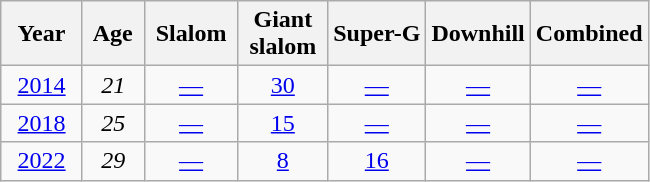<table class=wikitable style="text-align:center">
<tr>
<th>  Year  </th>
<th> Age </th>
<th> Slalom </th>
<th> Giant <br> slalom </th>
<th>Super-G</th>
<th>Downhill</th>
<th>Combined</th>
</tr>
<tr>
<td><a href='#'>2014</a></td>
<td><em>21</em></td>
<td><a href='#'>—</a></td>
<td><a href='#'>30</a></td>
<td><a href='#'>—</a></td>
<td><a href='#'>—</a></td>
<td><a href='#'>—</a></td>
</tr>
<tr>
<td><a href='#'>2018</a></td>
<td><em>25</em></td>
<td><a href='#'>—</a></td>
<td><a href='#'>15</a></td>
<td><a href='#'>—</a></td>
<td><a href='#'>—</a></td>
<td><a href='#'>—</a></td>
</tr>
<tr>
<td><a href='#'>2022</a></td>
<td><em>29</em></td>
<td><a href='#'>—</a></td>
<td><a href='#'>8</a></td>
<td><a href='#'>16</a></td>
<td><a href='#'>—</a></td>
<td><a href='#'>—</a></td>
</tr>
</table>
